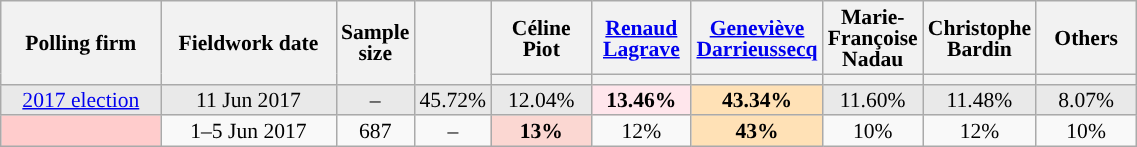<table class="wikitable sortable" style="text-align:center;font-size:90%;line-height:14px;">
<tr style="height:40px;">
<th style="width:100px;" rowspan="2">Polling firm</th>
<th style="width:110px;" rowspan="2">Fieldwork date</th>
<th style="width:35px;" rowspan="2">Sample<br>size</th>
<th style="width:30px;" rowspan="2"></th>
<th class="unsortable" style="width:60px;">Céline Piot<br></th>
<th class="unsortable" style="width:60px;"><a href='#'>Renaud Lagrave</a><br></th>
<th class="unsortable" style="width:60px;"><a href='#'>Geneviève Darrieussecq</a><br></th>
<th class="unsortable" style="width:60px;">Marie-Françoise Nadau<br></th>
<th class="unsortable" style="width:60px;">Christophe Bardin<br></th>
<th class="unsortable" style="width:60px;">Others</th>
</tr>
<tr>
<th style="background:"></th>
<th style="background:"></th>
<th style="background:"></th>
<th style="background:"></th>
<th style="background:"></th>
<th style="background:"></th>
</tr>
<tr style="background:#E9E9E9;">
<td><a href='#'>2017 election</a></td>
<td data-sort-value="2017-06-11">11 Jun 2017</td>
<td>–</td>
<td>45.72%</td>
<td>12.04%</td>
<td style="background:#FFE6EC;"><strong>13.46%</strong></td>
<td style="background:#FFE1B6;"><strong>43.34%</strong></td>
<td>11.60%</td>
<td>11.48%</td>
<td>8.07%</td>
</tr>
<tr>
<td style="background:#FFCCCC;"></td>
<td data-sort-value="2017-06-05">1–5 Jun 2017</td>
<td>687</td>
<td>–</td>
<td style="background:#FBD7D2;"><strong>13%</strong></td>
<td>12%</td>
<td style="background:#FFE1B6;"><strong>43%</strong></td>
<td>10%</td>
<td>12%</td>
<td>10%</td>
</tr>
</table>
